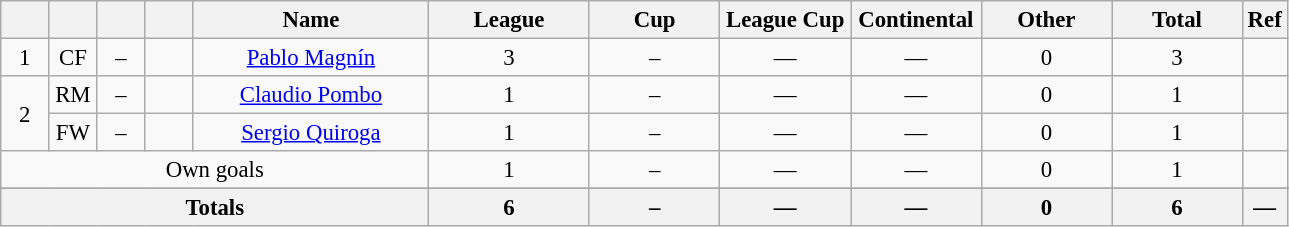<table class="wikitable sortable" style="font-size: 95%; text-align: center;">
<tr>
<th style="width:25px; background:#; color:;"></th>
<th style="width:25px; background:#; color:;"></th>
<th style="width:25px; background:#; color:;"></th>
<th style="width:25px; background:#; color:;"></th>
<th style="width:150px; background:#; color:;">Name</th>
<th style="width:100px; background:#; color:;">League</th>
<th style="width:80px; background:#; color:;">Cup</th>
<th style="width:80px; background:#; color:;">League Cup</th>
<th style="width:80px; background:#; color:;">Continental</th>
<th style="width:80px; background:#; color:;">Other</th>
<th style="width:80px; background:#; color:;"><strong>Total</strong></th>
<th style="width:10px; background:#; color:;"><strong>Ref</strong></th>
</tr>
<tr>
<td>1</td>
<td>CF</td>
<td>–</td>
<td></td>
<td data-sort-value="Magnín, Pablo"><a href='#'>Pablo Magnín</a></td>
<td>3</td>
<td>–</td>
<td>—</td>
<td>—</td>
<td>0</td>
<td>3</td>
<td></td>
</tr>
<tr>
<td rowspan=2>2</td>
<td>RM</td>
<td>–</td>
<td></td>
<td data-sort-value="Pombo, Claudio"><a href='#'>Claudio Pombo</a></td>
<td>1</td>
<td>–</td>
<td>—</td>
<td>—</td>
<td>0</td>
<td>1</td>
<td></td>
</tr>
<tr>
<td>FW</td>
<td>–</td>
<td></td>
<td data-sort-value="Quiroga, Sergio"><a href='#'>Sergio Quiroga</a></td>
<td>1</td>
<td>–</td>
<td>—</td>
<td>—</td>
<td>0</td>
<td>1</td>
<td></td>
</tr>
<tr>
<td colspan="5">Own goals</td>
<td>1</td>
<td>–</td>
<td>—</td>
<td>—</td>
<td>0</td>
<td>1</td>
<td></td>
</tr>
<tr>
</tr>
<tr class="sortbottom">
</tr>
<tr class="sortbottom">
<th colspan=5><strong>Totals</strong></th>
<th><strong>6</strong></th>
<th><strong>–</strong></th>
<th><strong>—</strong></th>
<th><strong>—</strong></th>
<th><strong>0</strong></th>
<th><strong>6</strong></th>
<th><strong>—</strong></th>
</tr>
</table>
